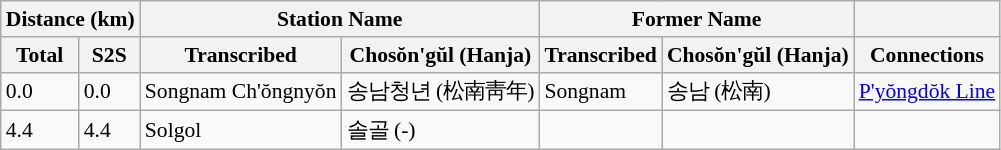<table class="wikitable" style="font-size:90%;">
<tr>
<th colspan="2">Distance (km)</th>
<th colspan="2">Station Name</th>
<th colspan="2">Former Name</th>
<th></th>
</tr>
<tr>
<th>Total</th>
<th>S2S</th>
<th>Transcribed</th>
<th>Chosŏn'gŭl (Hanja)</th>
<th>Transcribed</th>
<th>Chosŏn'gŭl (Hanja)</th>
<th>Connections</th>
</tr>
<tr>
<td>0.0</td>
<td>0.0</td>
<td>Songnam Ch'ŏngnyŏn</td>
<td>송남청년 (松南靑年)</td>
<td>Songnam</td>
<td>송남 (松南)</td>
<td><a href='#'>P'yŏngdŏk Line</a></td>
</tr>
<tr>
<td>4.4</td>
<td>4.4</td>
<td>Solgol</td>
<td>솔골 (-)</td>
<td></td>
<td></td>
<td></td>
</tr>
</table>
